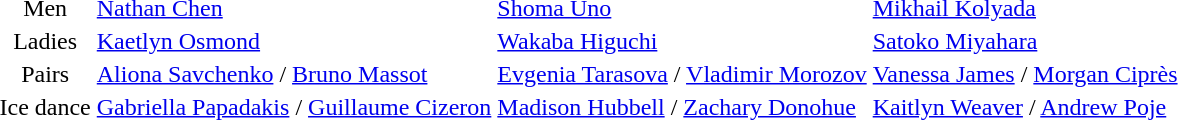<table>
<tr>
<td align=center>Men</td>
<td> <a href='#'>Nathan Chen</a></td>
<td> <a href='#'>Shoma Uno</a></td>
<td> <a href='#'>Mikhail Kolyada</a></td>
</tr>
<tr>
<td align=center>Ladies</td>
<td> <a href='#'>Kaetlyn Osmond</a></td>
<td> <a href='#'>Wakaba Higuchi</a></td>
<td> <a href='#'>Satoko Miyahara</a></td>
</tr>
<tr>
<td align=center>Pairs</td>
<td> <a href='#'>Aliona Savchenko</a> / <a href='#'>Bruno Massot</a></td>
<td> <a href='#'>Evgenia Tarasova</a> / <a href='#'>Vladimir Morozov</a></td>
<td> <a href='#'>Vanessa James</a> / <a href='#'>Morgan Ciprès</a></td>
</tr>
<tr>
<td align=center>Ice dance</td>
<td> <a href='#'>Gabriella Papadakis</a> / <a href='#'>Guillaume Cizeron</a></td>
<td> <a href='#'>Madison Hubbell</a> / <a href='#'>Zachary Donohue</a></td>
<td> <a href='#'>Kaitlyn Weaver</a> / <a href='#'>Andrew Poje</a></td>
</tr>
</table>
